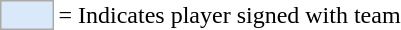<table>
<tr>
<td style="background-color:#d9e9f9; border:1px solid #aaaaaa; width:2em;"></td>
<td>= Indicates player signed with team</td>
</tr>
</table>
